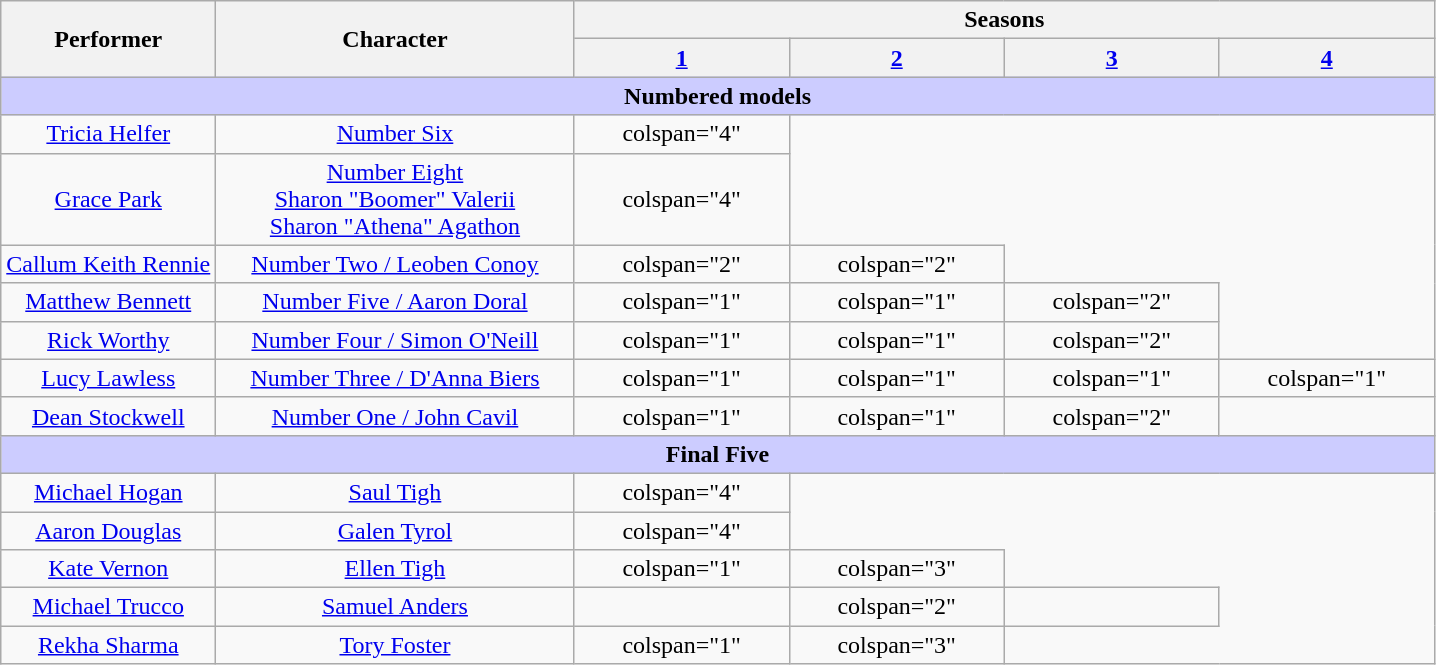<table class="wikitable" style="text-align: center;">
<tr>
<th width="15%" scope="col" rowspan="2">Performer</th>
<th width="25%" scope="col" rowspan="2">Character</th>
<th width="25%" scope="col" colspan="4">Seasons</th>
</tr>
<tr>
<th width="15%" scope="col"><a href='#'>1</a></th>
<th width="15%" scope="col"><a href='#'>2</a></th>
<th width="15%" scope="col"><a href='#'>3</a></th>
<th width="15%" scope="col"><a href='#'>4</a></th>
</tr>
<tr>
<td scope="row" colspan="6" style="background-color:#ccccff;"><strong>Numbered models</strong></td>
</tr>
<tr>
<td><a href='#'>Tricia Helfer</a></td>
<td><a href='#'>Number Six</a></td>
<td>colspan="4"  </td>
</tr>
<tr>
<td><a href='#'>Grace Park</a></td>
<td><a href='#'>Number Eight <br> Sharon "Boomer" Valerii <br> Sharon "Athena" Agathon</a></td>
<td>colspan="4"  </td>
</tr>
<tr>
<td><a href='#'>Callum Keith Rennie</a></td>
<td><a href='#'>Number Two / Leoben Conoy</a></td>
<td>colspan="2"  </td>
<td>colspan="2" </td>
</tr>
<tr>
<td><a href='#'>Matthew Bennett</a></td>
<td><a href='#'>Number Five / Aaron Doral</a></td>
<td>colspan="1"  </td>
<td>colspan="1" </td>
<td>colspan="2" </td>
</tr>
<tr>
<td><a href='#'>Rick Worthy</a></td>
<td><a href='#'>Number Four / Simon O'Neill</a></td>
<td>colspan="1" </td>
<td>colspan="1"  </td>
<td>colspan="2" </td>
</tr>
<tr>
<td><a href='#'>Lucy Lawless</a></td>
<td><a href='#'>Number Three / D'Anna Biers</a></td>
<td>colspan="1" </td>
<td>colspan="1"  </td>
<td>colspan="1" </td>
<td>colspan="1" </td>
</tr>
<tr>
<td><a href='#'>Dean Stockwell</a></td>
<td><a href='#'>Number One / John Cavil</a></td>
<td>colspan="1" </td>
<td>colspan="1"  </td>
<td>colspan="2" </td>
</tr>
<tr>
<td scope="row" colspan="6" style="background-color:#ccccff;"><strong>Final Five</strong></td>
</tr>
<tr>
<td><a href='#'>Michael Hogan</a></td>
<td><a href='#'>Saul Tigh</a></td>
<td>colspan="4" </td>
</tr>
<tr>
<td><a href='#'>Aaron Douglas</a></td>
<td><a href='#'>Galen Tyrol</a></td>
<td>colspan="4" </td>
</tr>
<tr>
<td><a href='#'>Kate Vernon</a></td>
<td><a href='#'>Ellen Tigh</a></td>
<td>colspan="1"  </td>
<td>colspan="3" </td>
</tr>
<tr>
<td><a href='#'>Michael Trucco</a></td>
<td><a href='#'>Samuel Anders</a></td>
<td></td>
<td>colspan="2"  </td>
<td></td>
</tr>
<tr>
<td><a href='#'>Rekha Sharma</a></td>
<td><a href='#'>Tory Foster</a></td>
<td>colspan="1" </td>
<td>colspan="3"  </td>
</tr>
</table>
